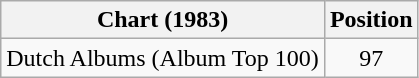<table class="wikitable">
<tr>
<th>Chart (1983)</th>
<th>Position</th>
</tr>
<tr>
<td>Dutch Albums (Album Top 100)</td>
<td style="text-align:center;">97</td>
</tr>
</table>
